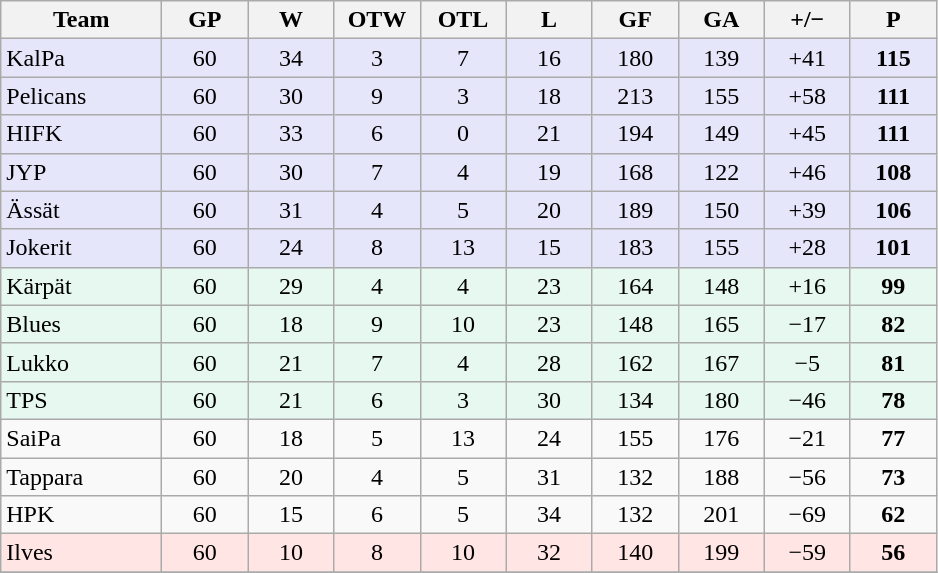<table class="wikitable sortable" style="text-align:center;">
<tr>
<th width=100px>Team</th>
<th width=50px>GP</th>
<th width=50px>W</th>
<th width=50px>OTW</th>
<th width=50px>OTL</th>
<th width=50px>L</th>
<th width=50px>GF</th>
<th width=50px>GA</th>
<th width=50px>+/−</th>
<th width=50px>P</th>
</tr>
<tr bgcolor="#e6e6fa">
<td align=left>KalPa</td>
<td>60</td>
<td>34</td>
<td>3</td>
<td>7</td>
<td>16</td>
<td>180</td>
<td>139</td>
<td>+41</td>
<td><strong>115</strong></td>
</tr>
<tr bgcolor="#e6e6fa">
<td align=left>Pelicans</td>
<td>60</td>
<td>30</td>
<td>9</td>
<td>3</td>
<td>18</td>
<td>213</td>
<td>155</td>
<td>+58</td>
<td><strong>111</strong></td>
</tr>
<tr bgcolor="#e6e6fa">
<td align=left>HIFK</td>
<td>60</td>
<td>33</td>
<td>6</td>
<td>0</td>
<td>21</td>
<td>194</td>
<td>149</td>
<td>+45</td>
<td><strong>111</strong></td>
</tr>
<tr bgcolor="#e6e6fa">
<td align=left>JYP</td>
<td>60</td>
<td>30</td>
<td>7</td>
<td>4</td>
<td>19</td>
<td>168</td>
<td>122</td>
<td>+46</td>
<td><strong>108</strong></td>
</tr>
<tr bgcolor="#e6e6fa">
<td align=left>Ässät</td>
<td>60</td>
<td>31</td>
<td>4</td>
<td>5</td>
<td>20</td>
<td>189</td>
<td>150</td>
<td>+39</td>
<td><strong>106</strong></td>
</tr>
<tr bgcolor="#e6e6fa">
<td align=left>Jokerit</td>
<td>60</td>
<td>24</td>
<td>8</td>
<td>13</td>
<td>15</td>
<td>183</td>
<td>155</td>
<td>+28</td>
<td><strong>101</strong></td>
</tr>
<tr bgcolor="#e6f8ef">
<td align=left>Kärpät</td>
<td>60</td>
<td>29</td>
<td>4</td>
<td>4</td>
<td>23</td>
<td>164</td>
<td>148</td>
<td>+16</td>
<td><strong>99</strong></td>
</tr>
<tr bgcolor="#e6f8ef">
<td align=left>Blues</td>
<td>60</td>
<td>18</td>
<td>9</td>
<td>10</td>
<td>23</td>
<td>148</td>
<td>165</td>
<td>−17</td>
<td><strong>82</strong></td>
</tr>
<tr bgcolor="#e6f8ef">
<td align=left>Lukko</td>
<td>60</td>
<td>21</td>
<td>7</td>
<td>4</td>
<td>28</td>
<td>162</td>
<td>167</td>
<td>−5</td>
<td><strong>81</strong></td>
</tr>
<tr bgcolor="#e6f8ef">
<td align=left>TPS</td>
<td>60</td>
<td>21</td>
<td>6</td>
<td>3</td>
<td>30</td>
<td>134</td>
<td>180</td>
<td>−46</td>
<td><strong>78</strong></td>
</tr>
<tr>
<td align=left>SaiPa</td>
<td>60</td>
<td>18</td>
<td>5</td>
<td>13</td>
<td>24</td>
<td>155</td>
<td>176</td>
<td>−21</td>
<td><strong>77</strong></td>
</tr>
<tr>
<td align=left>Tappara</td>
<td>60</td>
<td>20</td>
<td>4</td>
<td>5</td>
<td>31</td>
<td>132</td>
<td>188</td>
<td>−56</td>
<td><strong>73</strong></td>
</tr>
<tr>
<td align=left>HPK</td>
<td>60</td>
<td>15</td>
<td>6</td>
<td>5</td>
<td>34</td>
<td>132</td>
<td>201</td>
<td>−69</td>
<td><strong>62</strong></td>
</tr>
<tr bgcolor="#ffe5e3">
<td align=left>Ilves</td>
<td>60</td>
<td>10</td>
<td>8</td>
<td>10</td>
<td>32</td>
<td>140</td>
<td>199</td>
<td>−59</td>
<td><strong>56</strong></td>
</tr>
<tr>
</tr>
</table>
